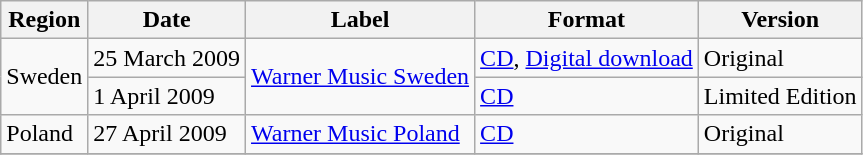<table class="sortable wikitable">
<tr>
<th>Region</th>
<th>Date</th>
<th>Label</th>
<th>Format</th>
<th>Version</th>
</tr>
<tr>
<td rowspan="2">Sweden</td>
<td>25 March 2009</td>
<td rowspan="2"><a href='#'>Warner Music Sweden</a></td>
<td><a href='#'>CD</a>, <a href='#'>Digital download</a></td>
<td>Original</td>
</tr>
<tr>
<td>1 April 2009</td>
<td><a href='#'>CD</a></td>
<td>Limited Edition</td>
</tr>
<tr>
<td>Poland</td>
<td>27 April 2009</td>
<td><a href='#'>Warner Music Poland</a></td>
<td><a href='#'>CD</a></td>
<td>Original</td>
</tr>
<tr>
</tr>
</table>
